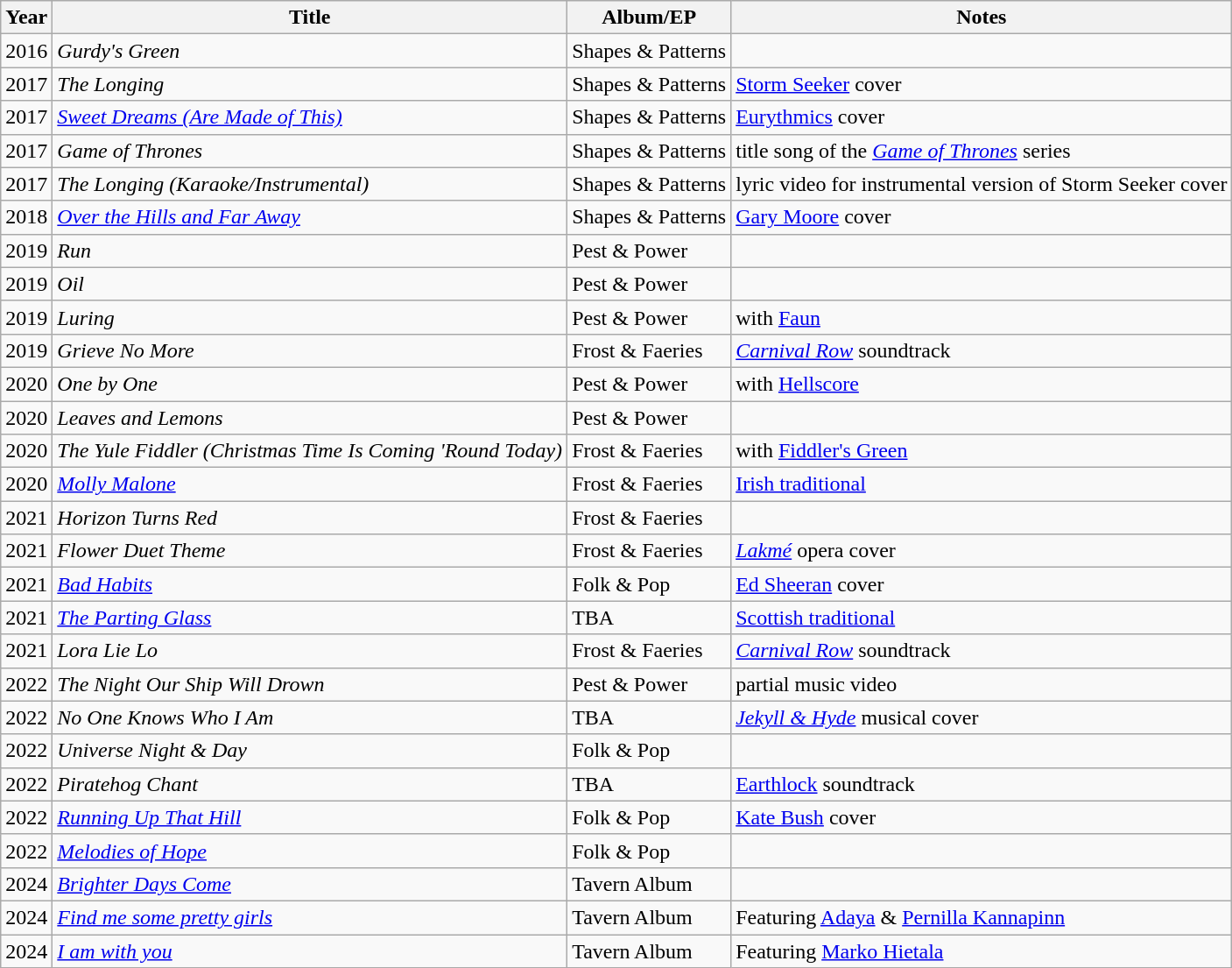<table class="wikitable">
<tr>
<th rowspan=1>Year</th>
<th rowspan=1>Title</th>
<th rowspan=1>Album/EP</th>
<th rowspan=1>Notes</th>
</tr>
<tr>
<td>2016</td>
<td><em>Gurdy's Green</em></td>
<td>Shapes & Patterns</td>
<td></td>
</tr>
<tr>
<td>2017</td>
<td><em>The Longing</em></td>
<td>Shapes & Patterns</td>
<td><a href='#'>Storm Seeker</a> cover</td>
</tr>
<tr>
<td>2017</td>
<td><em><a href='#'>Sweet Dreams (Are Made of This)</a></em></td>
<td>Shapes & Patterns</td>
<td><a href='#'>Eurythmics</a> cover</td>
</tr>
<tr>
<td>2017</td>
<td><em>Game of Thrones</em></td>
<td>Shapes & Patterns</td>
<td>title song of the <em><a href='#'>Game of Thrones</a></em> series</td>
</tr>
<tr>
<td>2017</td>
<td><em>The Longing (Karaoke/Instrumental)</em></td>
<td>Shapes & Patterns</td>
<td>lyric video for instrumental version of Storm Seeker cover</td>
</tr>
<tr>
<td>2018</td>
<td><em><a href='#'>Over the Hills and Far Away</a></em></td>
<td>Shapes & Patterns</td>
<td><a href='#'>Gary Moore</a> cover</td>
</tr>
<tr>
<td>2019</td>
<td><em>Run</em></td>
<td>Pest & Power</td>
<td></td>
</tr>
<tr>
<td>2019</td>
<td><em>Oil</em></td>
<td>Pest & Power</td>
<td></td>
</tr>
<tr>
<td>2019</td>
<td><em>Luring</em></td>
<td>Pest & Power</td>
<td>with <a href='#'>Faun</a></td>
</tr>
<tr>
<td>2019</td>
<td><em>Grieve No More</em></td>
<td>Frost & Faeries</td>
<td><em><a href='#'>Carnival Row</a></em> soundtrack</td>
</tr>
<tr>
<td>2020</td>
<td><em>One by One</em></td>
<td>Pest & Power</td>
<td>with <a href='#'>Hellscore</a></td>
</tr>
<tr>
<td>2020</td>
<td><em>Leaves and Lemons</em></td>
<td>Pest & Power</td>
<td></td>
</tr>
<tr>
<td>2020</td>
<td><em>The Yule Fiddler (Christmas Time Is Coming 'Round Today)</em></td>
<td>Frost & Faeries</td>
<td>with <a href='#'>Fiddler's Green</a></td>
</tr>
<tr>
<td>2020</td>
<td><em><a href='#'>Molly Malone</a></em></td>
<td>Frost & Faeries</td>
<td><a href='#'>Irish traditional</a></td>
</tr>
<tr>
<td>2021</td>
<td><em>Horizon Turns Red</em></td>
<td>Frost & Faeries</td>
<td></td>
</tr>
<tr>
<td>2021</td>
<td><em>Flower Duet Theme</em></td>
<td>Frost & Faeries</td>
<td><em><a href='#'>Lakmé</a></em> opera cover</td>
</tr>
<tr>
<td>2021</td>
<td><em><a href='#'>Bad Habits</a></em></td>
<td>Folk & Pop</td>
<td><a href='#'>Ed Sheeran</a> cover</td>
</tr>
<tr>
<td>2021</td>
<td><em><a href='#'>The Parting Glass</a></em></td>
<td>TBA</td>
<td><a href='#'>Scottish traditional</a></td>
</tr>
<tr>
<td>2021</td>
<td><em>Lora Lie Lo</em></td>
<td>Frost & Faeries</td>
<td><em><a href='#'>Carnival Row</a></em> soundtrack</td>
</tr>
<tr>
<td>2022</td>
<td><em>The Night Our Ship Will Drown</em></td>
<td>Pest & Power</td>
<td>partial music video</td>
</tr>
<tr>
<td>2022</td>
<td><em>No One Knows Who I Am</em></td>
<td>TBA</td>
<td><em><a href='#'>Jekyll & Hyde</a></em> musical cover</td>
</tr>
<tr>
<td>2022</td>
<td><em>Universe Night & Day</em></td>
<td>Folk & Pop</td>
<td></td>
</tr>
<tr>
<td>2022</td>
<td><em>Piratehog Chant</em></td>
<td>TBA</td>
<td><a href='#'>Earthlock</a> soundtrack</td>
</tr>
<tr>
<td>2022</td>
<td><em><a href='#'>Running Up That Hill</a></em></td>
<td>Folk & Pop</td>
<td><a href='#'>Kate Bush</a> cover</td>
</tr>
<tr>
<td>2022</td>
<td><em><a href='#'>Melodies of Hope</a></em></td>
<td>Folk & Pop</td>
<td></td>
</tr>
<tr>
<td>2024</td>
<td><em><a href='#'>Brighter Days Come</a></em></td>
<td>Tavern Album</td>
<td></td>
</tr>
<tr>
<td>2024</td>
<td><em><a href='#'>Find me some pretty girls</a></em></td>
<td>Tavern Album</td>
<td>Featuring <a href='#'>Adaya</a> & <a href='#'>Pernilla Kannapinn</a></td>
</tr>
<tr>
<td>2024</td>
<td><em><a href='#'>I am with you</a></em></td>
<td>Tavern Album</td>
<td>Featuring <a href='#'>Marko Hietala</a></td>
</tr>
</table>
